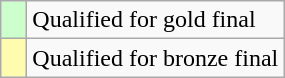<table class="wikitable">
<tr>
<td style="width:10px; background:#cfc"></td>
<td>Qualified for gold final</td>
</tr>
<tr>
<td style="width:10px; background:#fffcaf"></td>
<td>Qualified for bronze final</td>
</tr>
</table>
